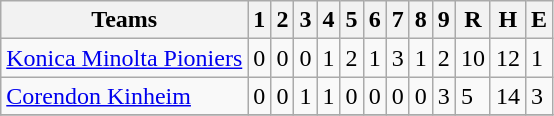<table class="wikitable">
<tr>
<th>Teams</th>
<th>1</th>
<th>2</th>
<th>3</th>
<th>4</th>
<th>5</th>
<th>6</th>
<th>7</th>
<th>8</th>
<th>9</th>
<th>R</th>
<th>H</th>
<th>E</th>
</tr>
<tr>
<td><a href='#'>Konica Minolta Pioniers</a></td>
<td>0</td>
<td>0</td>
<td>0</td>
<td>1</td>
<td>2</td>
<td>1</td>
<td>3</td>
<td>1</td>
<td>2</td>
<td>10</td>
<td>12</td>
<td>1</td>
</tr>
<tr>
<td><a href='#'>Corendon Kinheim</a></td>
<td>0</td>
<td>0</td>
<td>1</td>
<td>1</td>
<td>0</td>
<td>0</td>
<td>0</td>
<td>0</td>
<td>3</td>
<td>5</td>
<td>14</td>
<td>3</td>
</tr>
<tr>
</tr>
</table>
